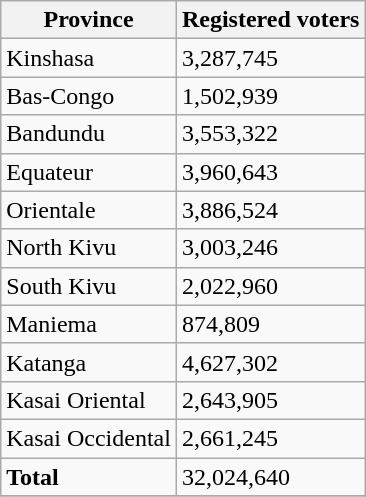<table class="wikitable">
<tr>
<th>Province</th>
<th>Registered voters</th>
</tr>
<tr>
<td>Kinshasa</td>
<td>3,287,745</td>
</tr>
<tr>
<td>Bas-Congo</td>
<td>1,502,939</td>
</tr>
<tr>
<td>Bandundu</td>
<td>3,553,322</td>
</tr>
<tr>
<td>Equateur</td>
<td>3,960,643</td>
</tr>
<tr>
<td>Orientale</td>
<td>3,886,524</td>
</tr>
<tr>
<td>North Kivu</td>
<td>3,003,246</td>
</tr>
<tr>
<td>South Kivu</td>
<td>2,022,960</td>
</tr>
<tr>
<td>Maniema</td>
<td>874,809</td>
</tr>
<tr>
<td>Katanga</td>
<td>4,627,302</td>
</tr>
<tr>
<td>Kasai Oriental</td>
<td>2,643,905</td>
</tr>
<tr>
<td>Kasai Occidental</td>
<td>2,661,245</td>
</tr>
<tr>
<td><strong>Total</strong></td>
<td>32,024,640</td>
</tr>
<tr>
</tr>
</table>
